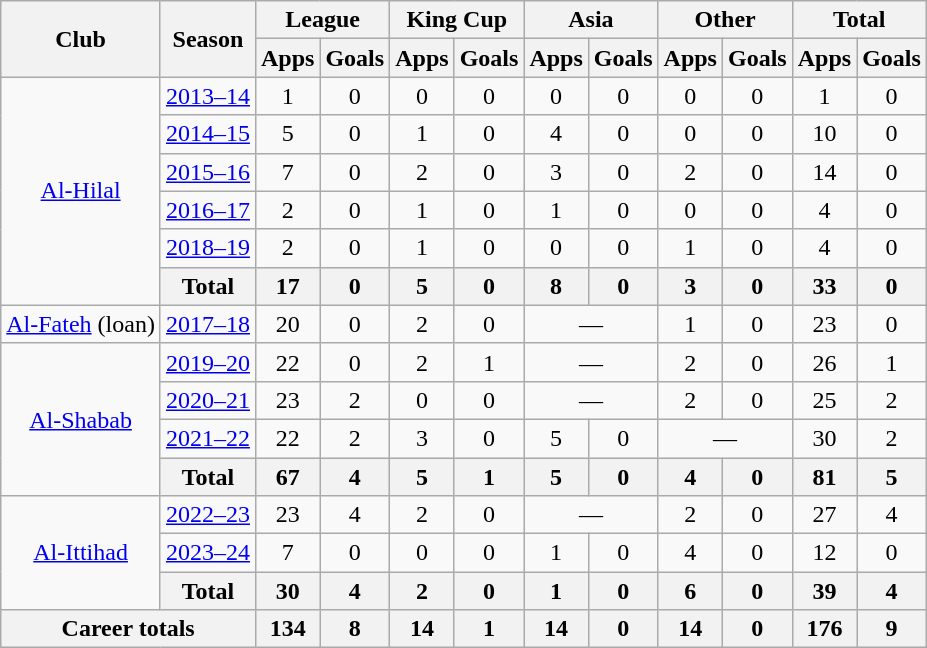<table class="wikitable" style="text-align: center">
<tr>
<th rowspan=2>Club</th>
<th rowspan=2>Season</th>
<th colspan=2>League</th>
<th colspan=2>King Cup</th>
<th colspan=2>Asia</th>
<th colspan=2>Other</th>
<th colspan=2>Total</th>
</tr>
<tr>
<th>Apps</th>
<th>Goals</th>
<th>Apps</th>
<th>Goals</th>
<th>Apps</th>
<th>Goals</th>
<th>Apps</th>
<th>Goals</th>
<th>Apps</th>
<th>Goals</th>
</tr>
<tr>
<td rowspan=6><a href='#'>Al-Hilal</a></td>
<td><a href='#'>2013–14</a></td>
<td>1</td>
<td>0</td>
<td>0</td>
<td>0</td>
<td>0</td>
<td>0</td>
<td>0</td>
<td>0</td>
<td>1</td>
<td>0</td>
</tr>
<tr>
<td><a href='#'>2014–15</a></td>
<td>5</td>
<td>0</td>
<td>1</td>
<td>0</td>
<td>4</td>
<td>0</td>
<td>0</td>
<td>0</td>
<td>10</td>
<td>0</td>
</tr>
<tr>
<td><a href='#'>2015–16</a></td>
<td>7</td>
<td>0</td>
<td>2</td>
<td>0</td>
<td>3</td>
<td>0</td>
<td>2</td>
<td>0</td>
<td>14</td>
<td>0</td>
</tr>
<tr>
<td><a href='#'>2016–17</a></td>
<td>2</td>
<td>0</td>
<td>1</td>
<td>0</td>
<td>1</td>
<td>0</td>
<td>0</td>
<td>0</td>
<td>4</td>
<td>0</td>
</tr>
<tr>
<td><a href='#'>2018–19</a></td>
<td>2</td>
<td>0</td>
<td>1</td>
<td>0</td>
<td>0</td>
<td>0</td>
<td>1</td>
<td>0</td>
<td>4</td>
<td>0</td>
</tr>
<tr>
<th>Total</th>
<th>17</th>
<th>0</th>
<th>5</th>
<th>0</th>
<th>8</th>
<th>0</th>
<th>3</th>
<th>0</th>
<th>33</th>
<th>0</th>
</tr>
<tr>
<td><a href='#'>Al-Fateh</a> (loan)</td>
<td><a href='#'>2017–18</a></td>
<td>20</td>
<td>0</td>
<td>2</td>
<td>0</td>
<td colspan=2>—</td>
<td>1</td>
<td>0</td>
<td>23</td>
<td>0</td>
</tr>
<tr>
<td rowspan=4><a href='#'>Al-Shabab</a></td>
<td><a href='#'>2019–20</a></td>
<td>22</td>
<td>0</td>
<td>2</td>
<td>1</td>
<td colspan=2>—</td>
<td>2</td>
<td>0</td>
<td>26</td>
<td>1</td>
</tr>
<tr>
<td><a href='#'>2020–21</a></td>
<td>23</td>
<td>2</td>
<td>0</td>
<td>0</td>
<td colspan=2>—</td>
<td>2</td>
<td>0</td>
<td>25</td>
<td>2</td>
</tr>
<tr>
<td><a href='#'>2021–22</a></td>
<td>22</td>
<td>2</td>
<td>3</td>
<td>0</td>
<td>5</td>
<td>0</td>
<td colspan=2>—</td>
<td>30</td>
<td>2</td>
</tr>
<tr>
<th>Total</th>
<th>67</th>
<th>4</th>
<th>5</th>
<th>1</th>
<th>5</th>
<th>0</th>
<th>4</th>
<th>0</th>
<th>81</th>
<th>5</th>
</tr>
<tr>
<td rowspan=3><a href='#'>Al-Ittihad</a></td>
<td><a href='#'>2022–23</a></td>
<td>23</td>
<td>4</td>
<td>2</td>
<td>0</td>
<td colspan=2>—</td>
<td>2</td>
<td>0</td>
<td>27</td>
<td>4</td>
</tr>
<tr>
<td><a href='#'>2023–24</a></td>
<td>7</td>
<td>0</td>
<td>0</td>
<td>0</td>
<td>1</td>
<td>0</td>
<td>4</td>
<td>0</td>
<td>12</td>
<td>0</td>
</tr>
<tr>
<th>Total</th>
<th>30</th>
<th>4</th>
<th>2</th>
<th>0</th>
<th>1</th>
<th>0</th>
<th>6</th>
<th>0</th>
<th>39</th>
<th>4</th>
</tr>
<tr>
<th colspan=2>Career totals</th>
<th>134</th>
<th>8</th>
<th>14</th>
<th>1</th>
<th>14</th>
<th>0</th>
<th>14</th>
<th>0</th>
<th>176</th>
<th>9</th>
</tr>
</table>
